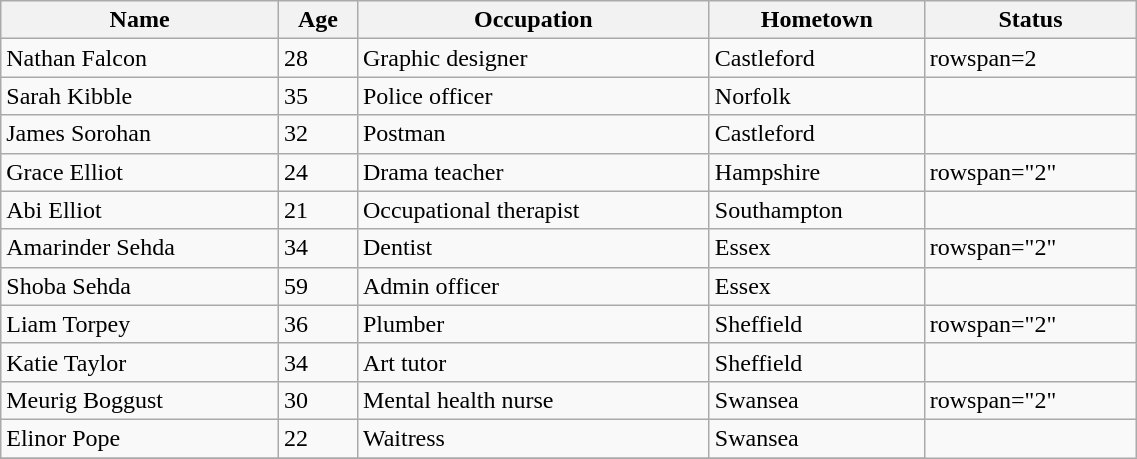<table class="wikitable sortable" width=60%>
<tr>
<th>Name</th>
<th>Age</th>
<th>Occupation</th>
<th>Hometown</th>
<th>Status</th>
</tr>
<tr>
<td>Nathan Falcon</td>
<td>28</td>
<td>Graphic designer</td>
<td>Castleford</td>
<td>rowspan=2 </td>
</tr>
<tr>
<td>Sarah Kibble</td>
<td>35</td>
<td>Police officer</td>
<td>Norfolk</td>
</tr>
<tr>
<td>James Sorohan</td>
<td>32</td>
<td>Postman</td>
<td>Castleford</td>
<td></td>
</tr>
<tr>
<td>Grace Elliot</td>
<td>24</td>
<td>Drama teacher</td>
<td>Hampshire</td>
<td>rowspan="2"</td>
</tr>
<tr>
<td>Abi Elliot</td>
<td>21</td>
<td>Occupational therapist</td>
<td>Southampton</td>
</tr>
<tr>
<td>Amarinder Sehda</td>
<td>34</td>
<td>Dentist</td>
<td>Essex</td>
<td>rowspan="2"</td>
</tr>
<tr>
<td>Shoba Sehda</td>
<td>59</td>
<td>Admin officer</td>
<td>Essex</td>
</tr>
<tr>
<td>Liam Torpey</td>
<td>36</td>
<td>Plumber</td>
<td>Sheffield</td>
<td>rowspan="2" </td>
</tr>
<tr>
<td>Katie Taylor</td>
<td>34</td>
<td>Art tutor</td>
<td>Sheffield</td>
</tr>
<tr>
<td>Meurig Boggust</td>
<td>30</td>
<td>Mental health nurse</td>
<td>Swansea</td>
<td>rowspan="2" </td>
</tr>
<tr>
<td>Elinor Pope</td>
<td>22</td>
<td>Waitress</td>
<td>Swansea</td>
</tr>
<tr>
</tr>
</table>
